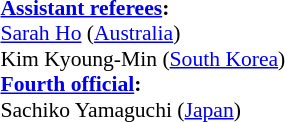<table width=50% style="font-size: 90%">
<tr>
<td><br><strong><a href='#'>Assistant referees</a>:</strong>
<br><a href='#'>Sarah Ho</a> (<a href='#'>Australia</a>)
<br>Kim Kyoung-Min (<a href='#'>South Korea</a>)
<br><strong><a href='#'>Fourth official</a>:</strong>
<br>Sachiko Yamaguchi (<a href='#'>Japan</a>)</td>
</tr>
</table>
